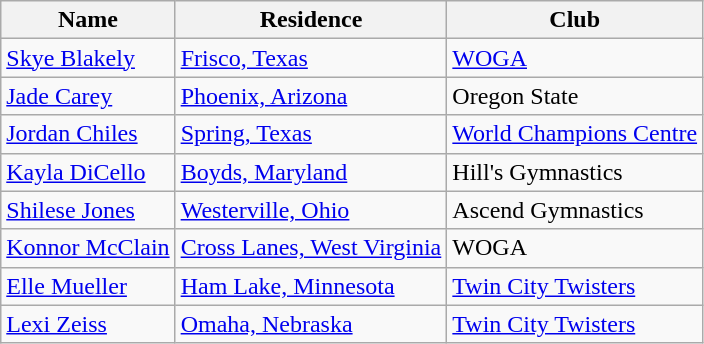<table class="wikitable sortable">
<tr>
<th>Name</th>
<th>Residence</th>
<th>Club</th>
</tr>
<tr>
<td><a href='#'>Skye Blakely</a></td>
<td><a href='#'>Frisco, Texas</a></td>
<td><a href='#'>WOGA</a></td>
</tr>
<tr>
<td><a href='#'>Jade Carey</a></td>
<td><a href='#'>Phoenix, Arizona</a></td>
<td>Oregon State</td>
</tr>
<tr>
<td><a href='#'>Jordan Chiles</a></td>
<td><a href='#'>Spring, Texas</a></td>
<td><a href='#'>World Champions Centre</a></td>
</tr>
<tr>
<td><a href='#'>Kayla DiCello</a></td>
<td><a href='#'>Boyds, Maryland</a></td>
<td>Hill's Gymnastics</td>
</tr>
<tr>
<td><a href='#'>Shilese Jones</a></td>
<td><a href='#'>Westerville, Ohio</a></td>
<td>Ascend Gymnastics</td>
</tr>
<tr>
<td><a href='#'>Konnor McClain</a></td>
<td><a href='#'>Cross Lanes, West Virginia</a></td>
<td>WOGA</td>
</tr>
<tr>
<td><a href='#'>Elle Mueller</a></td>
<td><a href='#'>Ham Lake, Minnesota</a></td>
<td><a href='#'>Twin City Twisters</a></td>
</tr>
<tr>
<td><a href='#'>Lexi Zeiss</a></td>
<td><a href='#'>Omaha, Nebraska</a></td>
<td><a href='#'>Twin City Twisters</a></td>
</tr>
</table>
